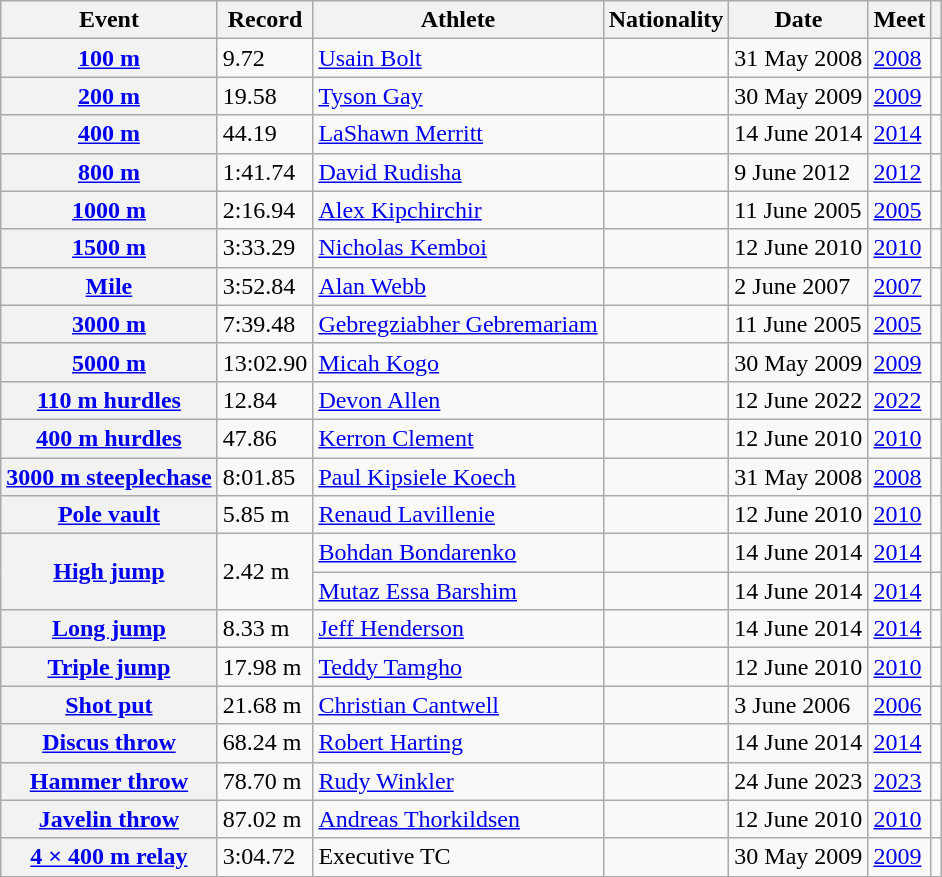<table class="wikitable plainrowheaders sticky-header">
<tr>
<th scope="col">Event</th>
<th scope="col">Record</th>
<th scope="col">Athlete</th>
<th scope="col">Nationality</th>
<th scope="col">Date</th>
<th scope="col">Meet</th>
<th scope="col"></th>
</tr>
<tr>
<th scope="row"><a href='#'>100 m</a></th>
<td>9.72 </td>
<td><a href='#'>Usain Bolt</a></td>
<td></td>
<td>31 May 2008</td>
<td><a href='#'>2008</a></td>
<td></td>
</tr>
<tr>
<th scope="row"><a href='#'>200 m</a></th>
<td>19.58 </td>
<td><a href='#'>Tyson Gay</a></td>
<td></td>
<td>30 May 2009</td>
<td><a href='#'>2009</a></td>
<td></td>
</tr>
<tr>
<th scope="row"><a href='#'>400 m</a></th>
<td>44.19</td>
<td><a href='#'>LaShawn Merritt</a></td>
<td></td>
<td>14 June 2014</td>
<td><a href='#'>2014</a></td>
<td></td>
</tr>
<tr>
<th scope="row"><a href='#'>800 m</a></th>
<td>1:41.74</td>
<td><a href='#'>David Rudisha</a></td>
<td></td>
<td>9 June 2012</td>
<td><a href='#'>2012</a></td>
<td></td>
</tr>
<tr>
<th scope="row"><a href='#'>1000 m</a></th>
<td>2:16.94</td>
<td><a href='#'>Alex Kipchirchir</a></td>
<td></td>
<td>11 June 2005</td>
<td><a href='#'>2005</a></td>
<td></td>
</tr>
<tr>
<th scope="row"><a href='#'>1500 m</a></th>
<td>3:33.29</td>
<td><a href='#'>Nicholas Kemboi</a></td>
<td></td>
<td>12 June 2010</td>
<td><a href='#'>2010</a></td>
<td></td>
</tr>
<tr>
<th scope="row"><a href='#'>Mile</a></th>
<td>3:52.84</td>
<td><a href='#'>Alan Webb</a></td>
<td></td>
<td>2 June 2007</td>
<td><a href='#'>2007</a></td>
<td></td>
</tr>
<tr>
<th scope="row"><a href='#'>3000 m</a></th>
<td>7:39.48</td>
<td><a href='#'>Gebregziabher Gebremariam</a></td>
<td></td>
<td>11 June 2005</td>
<td><a href='#'>2005</a></td>
<td></td>
</tr>
<tr>
<th scope="row"><a href='#'>5000 m</a></th>
<td>13:02.90</td>
<td><a href='#'>Micah Kogo</a></td>
<td></td>
<td>30 May 2009</td>
<td><a href='#'>2009</a></td>
<td></td>
</tr>
<tr>
<th scope="row"><a href='#'>110 m hurdles</a></th>
<td>12.84 </td>
<td><a href='#'>Devon Allen</a></td>
<td></td>
<td>12 June 2022</td>
<td><a href='#'>2022</a></td>
<td></td>
</tr>
<tr>
<th scope="row"><a href='#'>400 m hurdles</a></th>
<td>47.86</td>
<td><a href='#'>Kerron Clement</a></td>
<td></td>
<td>12 June 2010</td>
<td><a href='#'>2010</a></td>
<td></td>
</tr>
<tr>
<th scope="row"><a href='#'>3000 m steeplechase</a></th>
<td>8:01.85</td>
<td><a href='#'>Paul Kipsiele Koech</a></td>
<td></td>
<td>31 May 2008</td>
<td><a href='#'>2008</a></td>
<td></td>
</tr>
<tr>
<th scope="row"><a href='#'>Pole vault</a></th>
<td>5.85 m</td>
<td><a href='#'>Renaud Lavillenie</a></td>
<td></td>
<td>12 June 2010</td>
<td><a href='#'>2010</a></td>
<td></td>
</tr>
<tr>
<th scope="rowgroup" rowspan="2"><a href='#'>High jump</a></th>
<td rowspan="2">2.42 m</td>
<td><a href='#'>Bohdan Bondarenko</a></td>
<td></td>
<td>14 June 2014</td>
<td><a href='#'>2014</a></td>
<td></td>
</tr>
<tr>
<td><a href='#'>Mutaz Essa Barshim</a></td>
<td></td>
<td>14 June 2014</td>
<td><a href='#'>2014</a></td>
<td></td>
</tr>
<tr>
<th scope="row"><a href='#'>Long jump</a></th>
<td>8.33 m </td>
<td><a href='#'>Jeff Henderson</a></td>
<td></td>
<td>14 June 2014</td>
<td><a href='#'>2014</a></td>
<td></td>
</tr>
<tr>
<th scope="row"><a href='#'>Triple jump</a></th>
<td>17.98 m </td>
<td><a href='#'>Teddy Tamgho</a></td>
<td></td>
<td>12 June 2010</td>
<td><a href='#'>2010</a></td>
<td></td>
</tr>
<tr>
<th scope="row"><a href='#'>Shot put</a></th>
<td>21.68 m</td>
<td><a href='#'>Christian Cantwell</a></td>
<td></td>
<td>3 June 2006</td>
<td><a href='#'>2006</a></td>
<td></td>
</tr>
<tr>
<th scope="row"><a href='#'>Discus throw</a></th>
<td>68.24 m</td>
<td><a href='#'>Robert Harting</a></td>
<td></td>
<td>14 June 2014</td>
<td><a href='#'>2014</a></td>
<td></td>
</tr>
<tr>
<th scope="row"><a href='#'>Hammer throw</a></th>
<td>78.70 m</td>
<td><a href='#'>Rudy Winkler</a></td>
<td></td>
<td>24 June 2023</td>
<td><a href='#'>2023</a></td>
<td></td>
</tr>
<tr>
<th scope="row"><a href='#'>Javelin throw</a></th>
<td>87.02 m</td>
<td><a href='#'>Andreas Thorkildsen</a></td>
<td></td>
<td>12 June 2010</td>
<td><a href='#'>2010</a></td>
<td></td>
</tr>
<tr>
<th scope="row"><a href='#'>4 × 400 m relay</a></th>
<td>3:04.72</td>
<td>Executive TC</td>
<td></td>
<td>30 May 2009</td>
<td><a href='#'>2009</a></td>
<td></td>
</tr>
</table>
